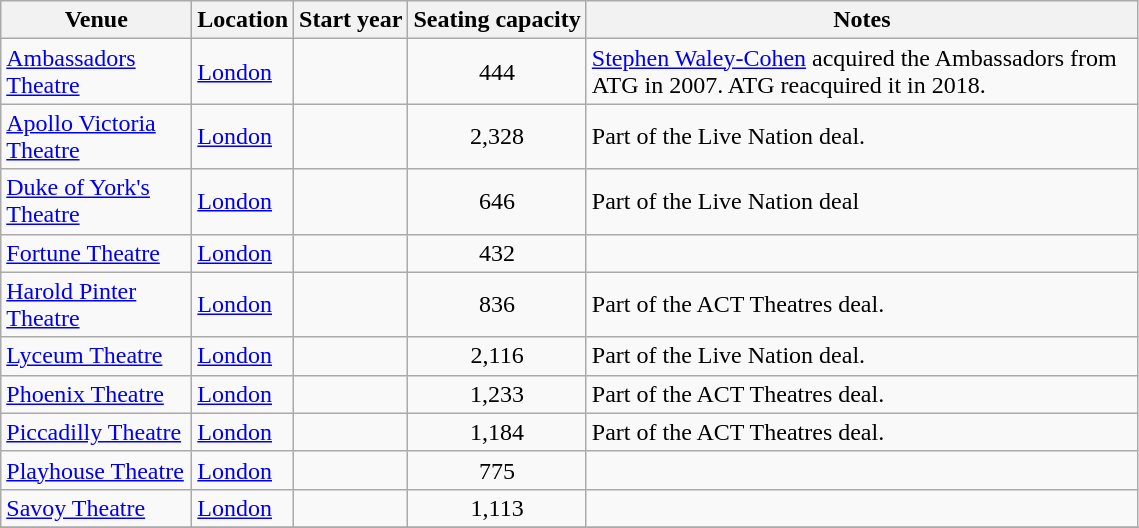<table class="wikitable sortable">
<tr>
<th scope="col" style="width:120px;">Venue</th>
<th scope="col">Location</th>
<th scope="col">Start year</th>
<th scope="col" data-sort-type="number">Seating capacity</th>
<th scope="col" style="width:360px;">Notes</th>
</tr>
<tr>
<td><a href='#'>Ambassadors Theatre</a></td>
<td><a href='#'>London</a></td>
<td style="text-align:center;"></td>
<td style="text-align:center;">444</td>
<td><a href='#'>Stephen Waley-Cohen</a> acquired the Ambassadors from ATG in 2007. ATG reacquired it in 2018.</td>
</tr>
<tr>
<td><a href='#'>Apollo Victoria Theatre</a></td>
<td><a href='#'>London</a></td>
<td style="text-align:center;"></td>
<td style="text-align:center;">2,328</td>
<td>Part of the Live Nation deal.</td>
</tr>
<tr>
<td><a href='#'>Duke of York's Theatre</a></td>
<td><a href='#'>London</a></td>
<td style="text-align:center;"></td>
<td style="text-align:center;">646</td>
<td>Part of the Live Nation deal</td>
</tr>
<tr>
<td><a href='#'>Fortune Theatre</a></td>
<td><a href='#'>London</a></td>
<td style="text-align:center;"></td>
<td style="text-align:center;">432</td>
<td></td>
</tr>
<tr>
<td><a href='#'>Harold Pinter Theatre</a></td>
<td><a href='#'>London</a></td>
<td style="text-align:center;"></td>
<td style="text-align:center;">836</td>
<td>Part of the ACT Theatres deal.</td>
</tr>
<tr>
<td><a href='#'>Lyceum Theatre</a></td>
<td><a href='#'>London</a></td>
<td style="text-align:center;"></td>
<td style="text-align:center;">2,116</td>
<td>Part of the Live Nation deal.</td>
</tr>
<tr>
<td><a href='#'>Phoenix Theatre</a></td>
<td><a href='#'>London</a></td>
<td style="text-align:center;"></td>
<td style="text-align:center;">1,233</td>
<td>Part of the ACT Theatres deal.</td>
</tr>
<tr>
<td><a href='#'>Piccadilly Theatre</a></td>
<td><a href='#'>London</a></td>
<td style="text-align:center;"></td>
<td style="text-align:center;">1,184</td>
<td>Part of the ACT Theatres deal.</td>
</tr>
<tr>
<td><a href='#'>Playhouse Theatre</a></td>
<td><a href='#'>London</a></td>
<td style="text-align:center;"></td>
<td style="text-align:center;">775</td>
<td></td>
</tr>
<tr>
<td><a href='#'>Savoy Theatre</a></td>
<td><a href='#'>London</a></td>
<td style="text-align:center;"></td>
<td style="text-align:center;">1,113</td>
<td></td>
</tr>
<tr>
</tr>
</table>
